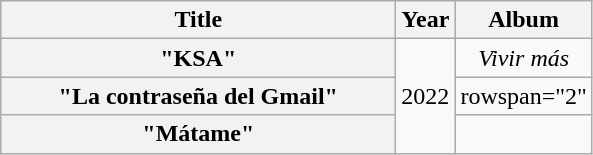<table class="wikitable plainrowheaders" style="text-align:center;">
<tr>
<th scope="col" style="width:16em;">Title</th>
<th scope="col">Year</th>
<th>Album</th>
</tr>
<tr>
<th scope="row">"KSA" </th>
<td rowspan="3">2022</td>
<td><em>Vivir más</em></td>
</tr>
<tr>
<th scope="row">"La contraseña del Gmail"</th>
<td>rowspan="2" </td>
</tr>
<tr>
<th scope="row">"Mátame"</th>
</tr>
</table>
